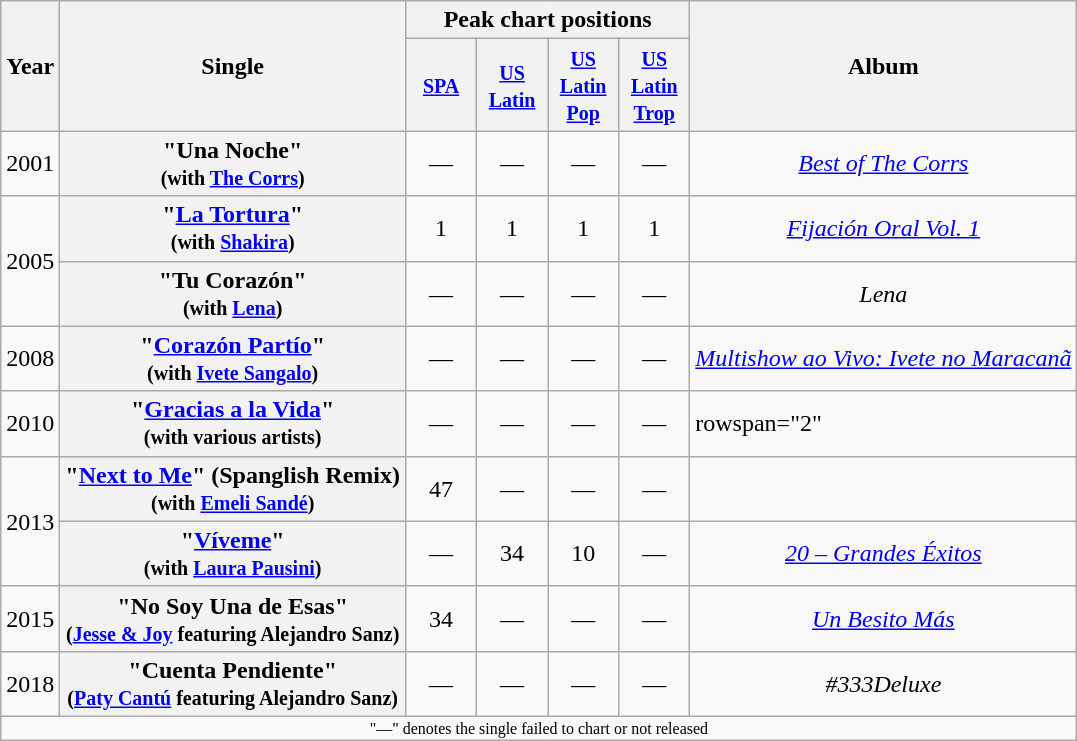<table class="wikitable plainrowheaders">
<tr>
<th rowspan="2">Year</th>
<th rowspan="2">Single</th>
<th colspan="4">Peak chart positions</th>
<th rowspan="2">Album</th>
</tr>
<tr>
<th width="40"><small><a href='#'>SPA</a></small><br></th>
<th width="40"><small><a href='#'>US <br>Latin</a></small><br></th>
<th width="40"><small><a href='#'>US<br>Latin <br>Pop</a></small><br></th>
<th width="40"><small><a href='#'>US<br>Latin<br>Trop</a></small><br></th>
</tr>
<tr>
<td style="text-align:center">2001</td>
<th scope="row">"Una Noche"<br><small>(with <a href='#'>The Corrs</a>)</small></th>
<td style="text-align:center">—</td>
<td style="text-align:center">—</td>
<td style="text-align:center">—</td>
<td style="text-align:center">—</td>
<td style="text-align:center"><em><a href='#'>Best of The Corrs</a></em></td>
</tr>
<tr>
<td style="text-align:center" rowspan="2">2005</td>
<th scope="row">"<a href='#'>La Tortura</a>"<br><small>(with <a href='#'>Shakira</a>)</small></th>
<td style="text-align:center">1</td>
<td style="text-align:center">1</td>
<td style="text-align:center">1</td>
<td style="text-align:center">1</td>
<td style="text-align:center"><em><a href='#'>Fijación Oral Vol. 1</a></em></td>
</tr>
<tr>
<th scope="row">"Tu Corazón"<br><small>(with <a href='#'>Lena</a>)</small></th>
<td style="text-align:center">—</td>
<td style="text-align:center">—</td>
<td style="text-align:center">—</td>
<td style="text-align:center">—</td>
<td style="text-align:center"><em>Lena</em></td>
</tr>
<tr>
<td style="text-align:center">2008</td>
<th scope="row">"<a href='#'>Corazón Partío</a>"<br><small>(with <a href='#'>Ivete Sangalo</a>)</small></th>
<td style="text-align:center">—</td>
<td style="text-align:center">—</td>
<td style="text-align:center">—</td>
<td style="text-align:center">—</td>
<td style="text-align:center"><em><a href='#'>Multishow ao Vivo: Ivete no Maracanã</a></em></td>
</tr>
<tr>
<td style="text-align:center">2010</td>
<th scope="row">"<a href='#'>Gracias a la Vida</a>"<br><small>(with various artists)</small></th>
<td style="text-align:center">—</td>
<td style="text-align:center">—</td>
<td style="text-align:center">—</td>
<td style="text-align:center">—</td>
<td>rowspan="2" </td>
</tr>
<tr>
<td style="text-align:center" rowspan="2">2013</td>
<th scope="row">"<a href='#'>Next to Me</a>" (Spanglish Remix)<br><small>(with <a href='#'>Emeli Sandé</a>)</small></th>
<td style="text-align:center">47</td>
<td style="text-align:center">—</td>
<td style="text-align:center">—</td>
<td style="text-align:center">—</td>
</tr>
<tr>
<th scope="row">"<a href='#'>Víveme</a>"<br><small>(with <a href='#'>Laura Pausini</a>)</small></th>
<td style="text-align:center">—</td>
<td style="text-align:center">34</td>
<td style="text-align:center">10</td>
<td style="text-align:center">—</td>
<td style="text-align:center"><em><a href='#'>20 – Grandes Éxitos</a></em></td>
</tr>
<tr>
<td style="text-align:center">2015</td>
<th scope="row">"No Soy Una de Esas"<br><small>(<a href='#'>Jesse & Joy</a> featuring Alejandro Sanz)</small></th>
<td style="text-align:center">34</td>
<td style="text-align:center">—</td>
<td style="text-align:center">—</td>
<td style="text-align:center">—</td>
<td style="text-align:center"><em><a href='#'>Un Besito Más</a></em></td>
</tr>
<tr>
<td style="text-align:center">2018</td>
<th scope="row">"Cuenta Pendiente"<br><small>(<a href='#'>Paty Cantú</a> featuring Alejandro Sanz)</small></th>
<td style="text-align:center">—</td>
<td style="text-align:center">—</td>
<td style="text-align:center">—</td>
<td style="text-align:center">—</td>
<td style="text-align:center"><em>#333Deluxe</em></td>
</tr>
<tr>
<td style="text-align:center; font-size:8pt" colspan="15">"—" denotes the single failed to chart or not released</td>
</tr>
</table>
